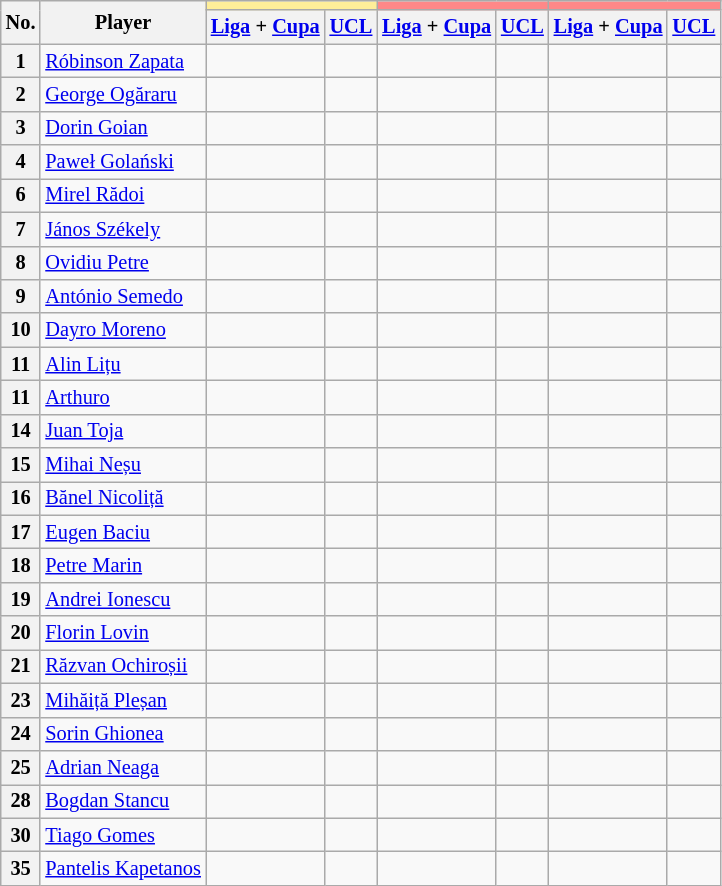<table class="wikitable" style="font-size: 85%">
<tr>
<th rowspan="2">No.</th>
<th rowspan="2">Player</th>
<th colspan="2" style="background:#FFEE99"></th>
<th colspan="2" style="background:#FF8888"></th>
<th colspan="2" style="background:#FF8888"></th>
</tr>
<tr>
<th><a href='#'>Liga</a> + <a href='#'>Cupa</a></th>
<th><a href='#'>UCL</a></th>
<th><a href='#'>Liga</a> + <a href='#'>Cupa</a></th>
<th><a href='#'>UCL</a></th>
<th><a href='#'>Liga</a> + <a href='#'>Cupa</a></th>
<th><a href='#'>UCL</a></th>
</tr>
<tr>
<th>1</th>
<td> <a href='#'>Róbinson Zapata</a></td>
<td align="center"></td>
<td align="center"></td>
<td align="center"></td>
<td align="center"></td>
<td align="center"></td>
<td align="center"></td>
</tr>
<tr>
<th>2</th>
<td> <a href='#'>George Ogăraru</a></td>
<td align="center"></td>
<td align="center"></td>
<td align="center"></td>
<td align="center"></td>
<td align="center"></td>
<td align="center"></td>
</tr>
<tr>
<th>3</th>
<td> <a href='#'>Dorin Goian</a></td>
<td align="center"></td>
<td align="center"></td>
<td align="center"></td>
<td align="center"></td>
<td align="center"></td>
<td align="center"></td>
</tr>
<tr>
<th>4</th>
<td> <a href='#'>Paweł Golański</a></td>
<td align="center"></td>
<td align="center"></td>
<td align="center"></td>
<td align="center"></td>
<td align="center"></td>
<td align="center"></td>
</tr>
<tr>
<th>6</th>
<td> <a href='#'>Mirel Rădoi</a></td>
<td align="center"></td>
<td align="center"></td>
<td align="center"></td>
<td align="center"></td>
<td align="center"></td>
<td align="center"></td>
</tr>
<tr>
<th>7</th>
<td> <a href='#'>János Székely</a></td>
<td align="center"></td>
<td align="center"></td>
<td align="center"></td>
<td align="center"></td>
<td align="center"></td>
<td align="center"></td>
</tr>
<tr>
<th>8</th>
<td> <a href='#'>Ovidiu Petre</a></td>
<td align="center"></td>
<td align="center"></td>
<td align="center"></td>
<td align="center"></td>
<td align="center"></td>
<td align="center"></td>
</tr>
<tr>
<th>9</th>
<td> <a href='#'>António Semedo</a></td>
<td align="center"></td>
<td align="center"></td>
<td align="center"></td>
<td align="center"></td>
<td align="center"></td>
<td align="center"></td>
</tr>
<tr>
<th>10</th>
<td> <a href='#'>Dayro Moreno</a></td>
<td align="center"></td>
<td align="center"></td>
<td align="center"></td>
<td align="center"></td>
<td align="center"></td>
<td align="center"></td>
</tr>
<tr>
<th>11</th>
<td> <a href='#'>Alin Lițu</a></td>
<td align="center"></td>
<td align="center"></td>
<td align="center"></td>
<td align="center"></td>
<td align="center"></td>
<td align="center"></td>
</tr>
<tr>
<th>11</th>
<td> <a href='#'>Arthuro</a></td>
<td align="center"></td>
<td align="center"></td>
<td align="center"></td>
<td align="center"></td>
<td align="center"></td>
<td align="center"></td>
</tr>
<tr>
<th>14</th>
<td> <a href='#'>Juan Toja</a></td>
<td align="center"></td>
<td align="center"></td>
<td align="center"></td>
<td align="center"></td>
<td align="center"></td>
<td align="center"></td>
</tr>
<tr>
<th>15</th>
<td> <a href='#'>Mihai Neșu</a></td>
<td align="center"></td>
<td align="center"></td>
<td align="center"></td>
<td align="center"></td>
<td align="center"></td>
<td align="center"></td>
</tr>
<tr>
<th>16</th>
<td> <a href='#'>Bănel Nicoliță</a></td>
<td align="center"></td>
<td align="center"></td>
<td align="center"></td>
<td align="center"></td>
<td align="center"></td>
<td align="center"></td>
</tr>
<tr>
<th>17</th>
<td> <a href='#'>Eugen Baciu</a></td>
<td align="center"></td>
<td align="center"></td>
<td align="center"></td>
<td align="center"></td>
<td align="center"></td>
<td align="center"></td>
</tr>
<tr>
<th>18</th>
<td> <a href='#'>Petre Marin</a></td>
<td align="center"></td>
<td align="center"></td>
<td align="center"></td>
<td align="center"></td>
<td align="center"></td>
<td align="center"></td>
</tr>
<tr>
<th>19</th>
<td> <a href='#'>Andrei Ionescu</a></td>
<td align="center"></td>
<td align="center"></td>
<td align="center"></td>
<td align="center"></td>
<td align="center"></td>
<td align="center"></td>
</tr>
<tr>
<th>20</th>
<td> <a href='#'>Florin Lovin</a></td>
<td align="center"></td>
<td align="center"></td>
<td align="center"></td>
<td align="center"></td>
<td align="center"></td>
<td align="center"></td>
</tr>
<tr>
<th>21</th>
<td> <a href='#'>Răzvan Ochiroșii</a></td>
<td align="center"></td>
<td align="center"></td>
<td align="center"></td>
<td align="center"></td>
<td align="center"></td>
<td align="center"></td>
</tr>
<tr>
<th>23</th>
<td> <a href='#'>Mihăiță Pleșan</a></td>
<td align="center"></td>
<td align="center"></td>
<td align="center"></td>
<td align="center"></td>
<td align="center"></td>
<td align="center"></td>
</tr>
<tr>
<th>24</th>
<td> <a href='#'>Sorin Ghionea</a></td>
<td align="center"></td>
<td align="center"></td>
<td align="center"></td>
<td align="center"></td>
<td align="center"></td>
<td align="center"></td>
</tr>
<tr>
<th>25</th>
<td> <a href='#'>Adrian Neaga</a></td>
<td align="center"></td>
<td align="center"></td>
<td align="center"></td>
<td align="center"></td>
<td align="center"></td>
<td align="center"></td>
</tr>
<tr>
<th>28</th>
<td> <a href='#'>Bogdan Stancu</a></td>
<td align="center"></td>
<td align="center"></td>
<td align="center"></td>
<td align="center"></td>
<td align="center"></td>
<td align="center"></td>
</tr>
<tr>
<th>30</th>
<td> <a href='#'>Tiago Gomes</a></td>
<td align="center"></td>
<td align="center"></td>
<td align="center"></td>
<td align="center"></td>
<td align="center"></td>
<td align="center"></td>
</tr>
<tr>
<th>35</th>
<td> <a href='#'>Pantelis Kapetanos</a></td>
<td align="center"></td>
<td align="center"></td>
<td align="center"></td>
<td align="center"></td>
<td align="center"></td>
<td align="center"></td>
</tr>
</table>
